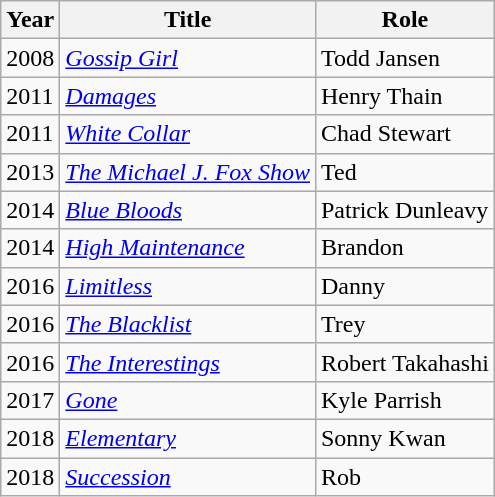<table class="wikitable">
<tr>
<th>Year</th>
<th>Title</th>
<th>Role</th>
</tr>
<tr>
<td>2008</td>
<td><em><a href='#'>Gossip Girl</a></em></td>
<td>Todd Jansen</td>
</tr>
<tr>
<td>2011</td>
<td><em><a href='#'>Damages</a></em></td>
<td>Henry Thain</td>
</tr>
<tr>
<td>2011</td>
<td><em><a href='#'>White Collar</a></em></td>
<td>Chad Stewart</td>
</tr>
<tr>
<td>2013</td>
<td><em><a href='#'>The Michael J. Fox Show</a></em></td>
<td>Ted</td>
</tr>
<tr>
<td>2014</td>
<td><em><a href='#'>Blue Bloods</a></em></td>
<td>Patrick Dunleavy</td>
</tr>
<tr>
<td>2014</td>
<td><em><a href='#'>High Maintenance</a></em></td>
<td>Brandon</td>
</tr>
<tr>
<td>2016</td>
<td><em><a href='#'>Limitless</a></em></td>
<td>Danny</td>
</tr>
<tr>
<td>2016</td>
<td><em><a href='#'>The Blacklist</a></em></td>
<td>Trey</td>
</tr>
<tr>
<td>2016</td>
<td><em><a href='#'>The Interestings</a></em></td>
<td>Robert Takahashi</td>
</tr>
<tr>
<td>2017</td>
<td><em><a href='#'>Gone</a></em></td>
<td>Kyle Parrish</td>
</tr>
<tr>
<td>2018</td>
<td><em><a href='#'>Elementary</a></em></td>
<td>Sonny Kwan</td>
</tr>
<tr>
<td>2018</td>
<td><em><a href='#'>Succession</a></em></td>
<td>Rob</td>
</tr>
</table>
